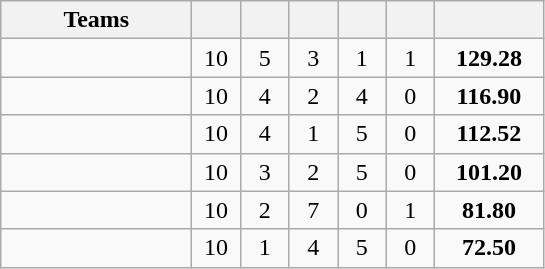<table class="wikitable" style="text-align:center">
<tr>
<th style="width:120px">Teams</th>
<th style="width:25px"></th>
<th style="width:25px"></th>
<th style="width:25px"></th>
<th style="width:25px"></th>
<th style="width:25px"></th>
<th style="width:65px"></th>
</tr>
<tr>
<td style="text-align:left"></td>
<td>10</td>
<td>5</td>
<td>3</td>
<td>1</td>
<td>1</td>
<td><strong>129.28</strong></td>
</tr>
<tr>
<td style="text-align:left"></td>
<td>10</td>
<td>4</td>
<td>2</td>
<td>4</td>
<td>0</td>
<td><strong>116.90</strong></td>
</tr>
<tr>
<td style="text-align:left"></td>
<td>10</td>
<td>4</td>
<td>1</td>
<td>5</td>
<td>0</td>
<td><strong>112.52</strong></td>
</tr>
<tr>
<td style="text-align:left"></td>
<td>10</td>
<td>3</td>
<td>2</td>
<td>5</td>
<td>0</td>
<td><strong>101.20</strong></td>
</tr>
<tr>
<td style="text-align:left"></td>
<td>10</td>
<td>2</td>
<td>7</td>
<td>0</td>
<td>1</td>
<td><strong>81.80</strong></td>
</tr>
<tr>
<td style="text-align:left"></td>
<td>10</td>
<td>1</td>
<td>4</td>
<td>5</td>
<td>0</td>
<td><strong>72.50</strong></td>
</tr>
</table>
